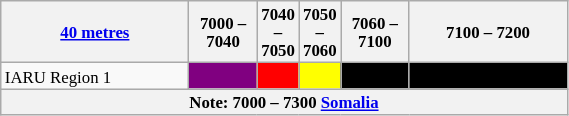<table class="wikitable" style="font-size:70%">
<tr>
<th width=120px><a href='#'>40 metres</a></th>
<th width= 40px>7000 – 7040</th>
<th width= 10px>7040 – 7050</th>
<th width= 10px>7050 – 7060</th>
<th width= 40px>7060 – 7100</th>
<th width=100px>7100 – 7200</th>
</tr>
<tr>
<td>IARU Region 1</td>
<td style="background-color: purple"></td>
<td style="background-color: red"></td>
<td style="background-color: yellow"></td>
<td style="background-color: black"></td>
<td style="background-color: black"></td>
</tr>
<tr>
<th colspan=14>Note: 7000 – 7300 <a href='#'>Somalia</a></th>
</tr>
</table>
